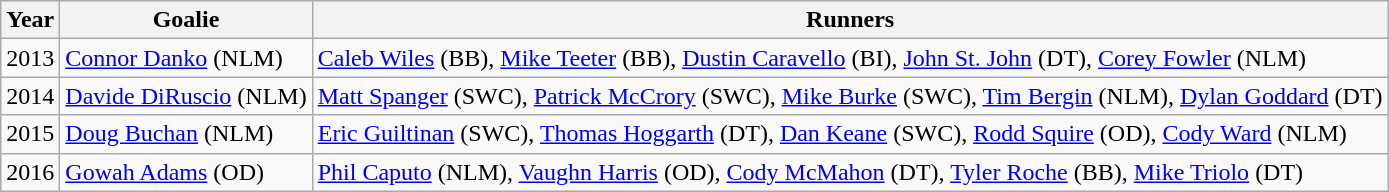<table class="wikitable" border="1">
<tr>
<th>Year</th>
<th>Goalie</th>
<th>Runners</th>
</tr>
<tr>
<td>2013</td>
<td><a href='#'>Connor Danko</a> (NLM)</td>
<td><a href='#'>Caleb Wiles</a> (BB), <a href='#'>Mike Teeter</a> (BB), <a href='#'>Dustin Caravello</a> (BI), <a href='#'>John St. John</a> (DT), <a href='#'>Corey Fowler</a> (NLM)</td>
</tr>
<tr>
<td>2014</td>
<td><a href='#'>Davide DiRuscio</a> (NLM)</td>
<td><a href='#'>Matt Spanger</a> (SWC), <a href='#'>Patrick McCrory</a> (SWC), <a href='#'>Mike Burke</a> (SWC), <a href='#'>Tim Bergin</a> (NLM), <a href='#'>Dylan Goddard</a> (DT)</td>
</tr>
<tr>
<td>2015</td>
<td><a href='#'>Doug Buchan</a> (NLM)</td>
<td><a href='#'>Eric Guiltinan</a> (SWC), <a href='#'>Thomas Hoggarth</a> (DT), <a href='#'>Dan Keane</a> (SWC), <a href='#'>Rodd Squire</a> (OD), <a href='#'>Cody Ward</a> (NLM)</td>
</tr>
<tr>
<td>2016</td>
<td><a href='#'>Gowah Adams</a> (OD)</td>
<td><a href='#'>Phil Caputo</a> (NLM), <a href='#'>Vaughn Harris</a> (OD), <a href='#'>Cody McMahon</a> (DT), <a href='#'>Tyler Roche</a> (BB), <a href='#'>Mike Triolo</a> (DT)</td>
</tr>
</table>
